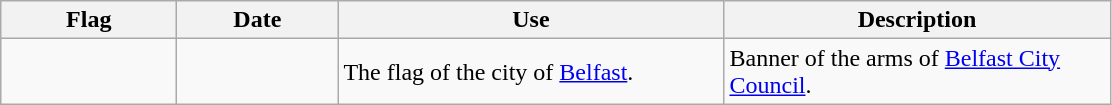<table class="wikitable">
<tr>
<th width="110">Flag</th>
<th width="100">Date</th>
<th width="250">Use</th>
<th width="250">Description</th>
</tr>
<tr>
<td></td>
<td></td>
<td>The flag of the city of <a href='#'>Belfast</a>.</td>
<td>Banner of the arms of <a href='#'>Belfast City Council</a>.</td>
</tr>
</table>
